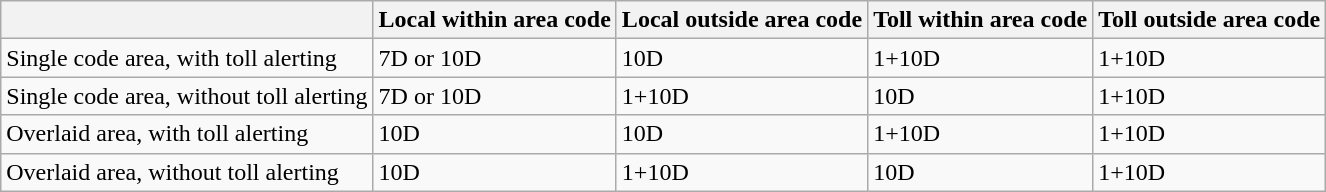<table class=wikitable>
<tr>
<th></th>
<th scope=col>Local within area code</th>
<th scope=col>Local outside area code</th>
<th scope=col>Toll within area code</th>
<th scope=col>Toll outside area code</th>
</tr>
<tr>
<td>Single code area, with toll alerting</td>
<td>7D or 10D</td>
<td>10D</td>
<td>1+10D</td>
<td>1+10D</td>
</tr>
<tr>
<td>Single code area, without toll alerting</td>
<td>7D or 10D</td>
<td>1+10D</td>
<td>10D</td>
<td>1+10D</td>
</tr>
<tr>
<td>Overlaid area, with toll alerting</td>
<td>10D</td>
<td>10D</td>
<td>1+10D</td>
<td>1+10D</td>
</tr>
<tr>
<td>Overlaid area, without toll alerting</td>
<td>10D</td>
<td>1+10D</td>
<td>10D</td>
<td>1+10D</td>
</tr>
</table>
